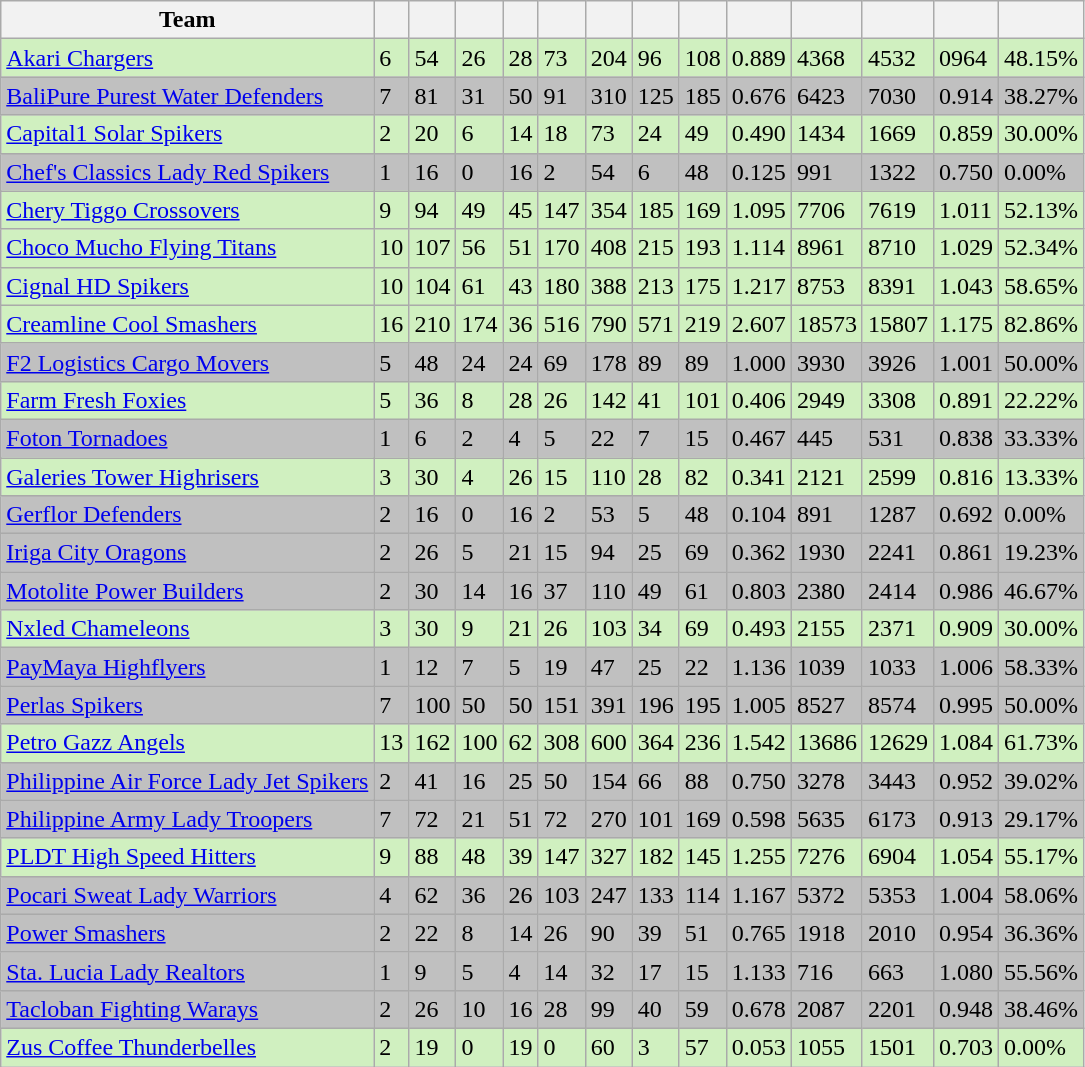<table class="sortable wikitable">
<tr>
<th>Team</th>
<th></th>
<th></th>
<th></th>
<th></th>
<th></th>
<th></th>
<th></th>
<th></th>
<th></th>
<th></th>
<th></th>
<th></th>
<th></th>
</tr>
<tr style="background:#D0F0C0">
<td align=left> <a href='#'>Akari Chargers</a></td>
<td>6</td>
<td>54</td>
<td>26</td>
<td>28</td>
<td>73</td>
<td>204</td>
<td>96</td>
<td>108</td>
<td>0.889</td>
<td>4368</td>
<td>4532</td>
<td>0964</td>
<td>48.15%</td>
</tr>
<tr style="background:#C0C0C0">
<td align=left> <a href='#'>BaliPure Purest Water Defenders</a></td>
<td>7</td>
<td>81</td>
<td>31</td>
<td>50</td>
<td>91</td>
<td>310</td>
<td>125</td>
<td>185</td>
<td>0.676</td>
<td>6423</td>
<td>7030</td>
<td>0.914</td>
<td>38.27%</td>
</tr>
<tr style="background:#D0F0C0">
<td align=left> <a href='#'>Capital1 Solar Spikers</a></td>
<td>2</td>
<td>20</td>
<td>6</td>
<td>14</td>
<td>18</td>
<td>73</td>
<td>24</td>
<td>49</td>
<td>0.490</td>
<td>1434</td>
<td>1669</td>
<td>0.859</td>
<td>30.00%</td>
</tr>
<tr style="background:#C0C0C0">
<td align=left> <a href='#'>Chef's Classics Lady Red Spikers</a></td>
<td>1</td>
<td>16</td>
<td>0</td>
<td>16</td>
<td>2</td>
<td>54</td>
<td>6</td>
<td>48</td>
<td>0.125</td>
<td>991</td>
<td>1322</td>
<td>0.750</td>
<td>0.00%</td>
</tr>
<tr style="background:#D0F0C0">
<td align=left> <a href='#'>Chery Tiggo Crossovers</a></td>
<td>9</td>
<td>94</td>
<td>49</td>
<td>45</td>
<td>147</td>
<td>354</td>
<td>185</td>
<td>169</td>
<td>1.095</td>
<td>7706</td>
<td>7619</td>
<td>1.011</td>
<td>52.13%</td>
</tr>
<tr style="background:#D0F0C0">
<td align=left> <a href='#'>Choco Mucho Flying Titans</a></td>
<td>10</td>
<td>107</td>
<td>56</td>
<td>51</td>
<td>170</td>
<td>408</td>
<td>215</td>
<td>193</td>
<td>1.114</td>
<td>8961</td>
<td>8710</td>
<td>1.029</td>
<td>52.34%</td>
</tr>
<tr style="background:#D0F0C0">
<td align=left> <a href='#'>Cignal HD Spikers</a></td>
<td>10</td>
<td>104</td>
<td>61</td>
<td>43</td>
<td>180</td>
<td>388</td>
<td>213</td>
<td>175</td>
<td>1.217</td>
<td>8753</td>
<td>8391</td>
<td>1.043</td>
<td>58.65%</td>
</tr>
<tr style="background:#D0F0C0">
<td align=left> <a href='#'>Creamline Cool Smashers</a></td>
<td>16</td>
<td>210</td>
<td>174</td>
<td>36</td>
<td>516</td>
<td>790</td>
<td>571</td>
<td>219</td>
<td>2.607</td>
<td>18573</td>
<td>15807</td>
<td>1.175</td>
<td>82.86%</td>
</tr>
<tr style="background:#C0C0C0">
<td align=left> <a href='#'>F2 Logistics Cargo Movers</a></td>
<td>5</td>
<td>48</td>
<td>24</td>
<td>24</td>
<td>69</td>
<td>178</td>
<td>89</td>
<td>89</td>
<td>1.000</td>
<td>3930</td>
<td>3926</td>
<td>1.001</td>
<td>50.00%</td>
</tr>
<tr style="background:#D0F0C0">
<td align=left> <a href='#'>Farm Fresh Foxies</a></td>
<td>5</td>
<td>36</td>
<td>8</td>
<td>28</td>
<td>26</td>
<td>142</td>
<td>41</td>
<td>101</td>
<td>0.406</td>
<td>2949</td>
<td>3308</td>
<td>0.891</td>
<td>22.22%</td>
</tr>
<tr style="background:#C0C0C0">
<td align=left> <a href='#'>Foton Tornadoes</a></td>
<td>1</td>
<td>6</td>
<td>2</td>
<td>4</td>
<td>5</td>
<td>22</td>
<td>7</td>
<td>15</td>
<td>0.467</td>
<td>445</td>
<td>531</td>
<td>0.838</td>
<td>33.33%</td>
</tr>
<tr style="background:#D0F0C0">
<td align=left> <a href='#'>Galeries Tower Highrisers</a></td>
<td>3</td>
<td>30</td>
<td>4</td>
<td>26</td>
<td>15</td>
<td>110</td>
<td>28</td>
<td>82</td>
<td>0.341</td>
<td>2121</td>
<td>2599</td>
<td>0.816</td>
<td>13.33%</td>
</tr>
<tr style="background:#C0C0C0">
<td align=left> <a href='#'>Gerflor Defenders</a></td>
<td>2</td>
<td>16</td>
<td>0</td>
<td>16</td>
<td>2</td>
<td>53</td>
<td>5</td>
<td>48</td>
<td>0.104</td>
<td>891</td>
<td>1287</td>
<td>0.692</td>
<td>0.00%</td>
</tr>
<tr style="background:#C0C0C0">
<td align=left> <a href='#'>Iriga City Oragons</a></td>
<td>2</td>
<td>26</td>
<td>5</td>
<td>21</td>
<td>15</td>
<td>94</td>
<td>25</td>
<td>69</td>
<td>0.362</td>
<td>1930</td>
<td>2241</td>
<td>0.861</td>
<td>19.23%</td>
</tr>
<tr style="background:#C0C0C0">
<td align=left> <a href='#'>Motolite Power Builders</a></td>
<td>2</td>
<td>30</td>
<td>14</td>
<td>16</td>
<td>37</td>
<td>110</td>
<td>49</td>
<td>61</td>
<td>0.803</td>
<td>2380</td>
<td>2414</td>
<td>0.986</td>
<td>46.67%</td>
</tr>
<tr style="background:#D0F0C0">
<td align=left> <a href='#'>Nxled Chameleons</a></td>
<td>3</td>
<td>30</td>
<td>9</td>
<td>21</td>
<td>26</td>
<td>103</td>
<td>34</td>
<td>69</td>
<td>0.493</td>
<td>2155</td>
<td>2371</td>
<td>0.909</td>
<td>30.00%</td>
</tr>
<tr style="background:#C0C0C0">
<td align=left> <a href='#'>PayMaya Highflyers</a></td>
<td>1</td>
<td>12</td>
<td>7</td>
<td>5</td>
<td>19</td>
<td>47</td>
<td>25</td>
<td>22</td>
<td>1.136</td>
<td>1039</td>
<td>1033</td>
<td>1.006</td>
<td>58.33%</td>
</tr>
<tr style="background:#C0C0C0">
<td align=left> <a href='#'>Perlas Spikers</a></td>
<td>7</td>
<td>100</td>
<td>50</td>
<td>50</td>
<td>151</td>
<td>391</td>
<td>196</td>
<td>195</td>
<td>1.005</td>
<td>8527</td>
<td>8574</td>
<td>0.995</td>
<td>50.00%</td>
</tr>
<tr style="background:#D0F0C0">
<td align=left> <a href='#'>Petro Gazz Angels</a></td>
<td>13</td>
<td>162</td>
<td>100</td>
<td>62</td>
<td>308</td>
<td>600</td>
<td>364</td>
<td>236</td>
<td>1.542</td>
<td>13686</td>
<td>12629</td>
<td>1.084</td>
<td>61.73%</td>
</tr>
<tr style="background:#C0C0C0">
<td align=left> <a href='#'>Philippine Air Force Lady Jet Spikers</a></td>
<td>2</td>
<td>41</td>
<td>16</td>
<td>25</td>
<td>50</td>
<td>154</td>
<td>66</td>
<td>88</td>
<td>0.750</td>
<td>3278</td>
<td>3443</td>
<td>0.952</td>
<td>39.02%</td>
</tr>
<tr style="background:#C0C0C0">
<td align=left> <a href='#'>Philippine Army Lady Troopers</a></td>
<td>7</td>
<td>72</td>
<td>21</td>
<td>51</td>
<td>72</td>
<td>270</td>
<td>101</td>
<td>169</td>
<td>0.598</td>
<td>5635</td>
<td>6173</td>
<td>0.913</td>
<td>29.17%</td>
</tr>
<tr style="background:#D0F0C0">
<td align=left> <a href='#'>PLDT High Speed Hitters</a></td>
<td>9</td>
<td>88</td>
<td>48</td>
<td>39</td>
<td>147</td>
<td>327</td>
<td>182</td>
<td>145</td>
<td>1.255</td>
<td>7276</td>
<td>6904</td>
<td>1.054</td>
<td>55.17%</td>
</tr>
<tr style="background:#C0C0C0">
<td align=left> <a href='#'>Pocari Sweat Lady Warriors</a></td>
<td>4</td>
<td>62</td>
<td>36</td>
<td>26</td>
<td>103</td>
<td>247</td>
<td>133</td>
<td>114</td>
<td>1.167</td>
<td>5372</td>
<td>5353</td>
<td>1.004</td>
<td>58.06%</td>
</tr>
<tr style="background:#C0C0C0">
<td align=left> <a href='#'>Power Smashers</a></td>
<td>2</td>
<td>22</td>
<td>8</td>
<td>14</td>
<td>26</td>
<td>90</td>
<td>39</td>
<td>51</td>
<td>0.765</td>
<td>1918</td>
<td>2010</td>
<td>0.954</td>
<td>36.36%</td>
</tr>
<tr style="background:#C0C0C0">
<td align=left> <a href='#'>Sta. Lucia Lady Realtors</a></td>
<td>1</td>
<td>9</td>
<td>5</td>
<td>4</td>
<td>14</td>
<td>32</td>
<td>17</td>
<td>15</td>
<td>1.133</td>
<td>716</td>
<td>663</td>
<td>1.080</td>
<td>55.56%</td>
</tr>
<tr style="background:#C0C0C0">
<td align=left> <a href='#'>Tacloban Fighting Warays</a></td>
<td>2</td>
<td>26</td>
<td>10</td>
<td>16</td>
<td>28</td>
<td>99</td>
<td>40</td>
<td>59</td>
<td>0.678</td>
<td>2087</td>
<td>2201</td>
<td>0.948</td>
<td>38.46%</td>
</tr>
<tr style="background:#D0F0C0">
<td align=left> <a href='#'>Zus Coffee Thunderbelles</a></td>
<td>2</td>
<td>19</td>
<td>0</td>
<td>19</td>
<td>0</td>
<td>60</td>
<td>3</td>
<td>57</td>
<td>0.053</td>
<td>1055</td>
<td>1501</td>
<td>0.703</td>
<td>0.00%</td>
</tr>
</table>
